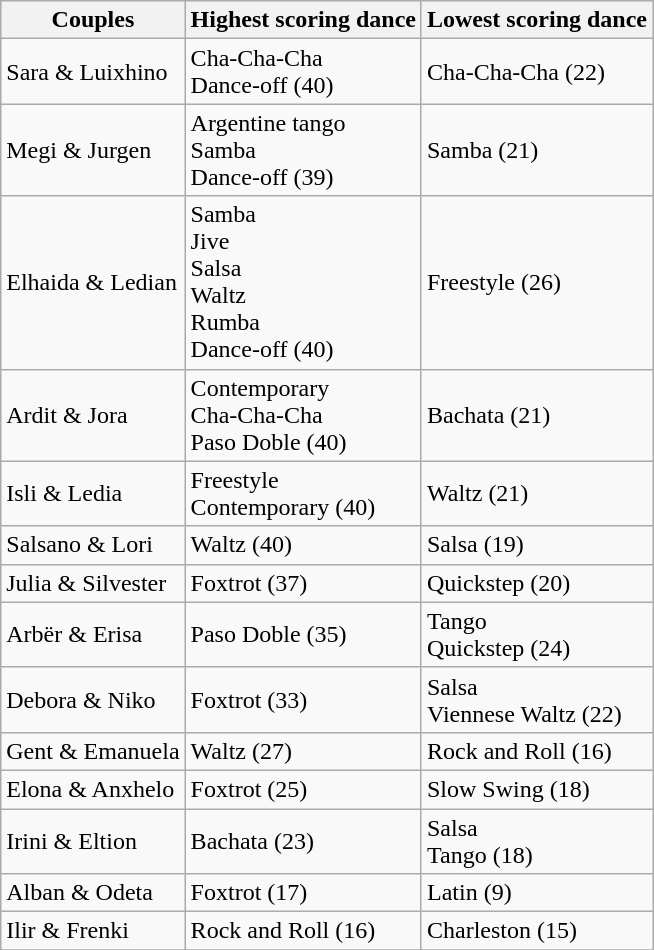<table class="wikitable">
<tr>
<th>Couples</th>
<th>Highest scoring dance</th>
<th>Lowest scoring dance</th>
</tr>
<tr>
<td>Sara & Luixhino</td>
<td>Cha-Cha-Cha<br>Dance-off (40)</td>
<td>Cha-Cha-Cha (22)</td>
</tr>
<tr>
<td>Megi & Jurgen</td>
<td>Argentine tango<br>Samba<br>Dance-off (39)</td>
<td>Samba (21)</td>
</tr>
<tr>
<td>Elhaida & Ledian</td>
<td>Samba<br>Jive<br>Salsa<br>Waltz<br>Rumba<br>Dance-off (40)</td>
<td>Freestyle (26)</td>
</tr>
<tr>
<td>Ardit & Jora</td>
<td>Contemporary<br>Cha-Cha-Cha<br>Paso Doble (40)</td>
<td>Bachata (21)</td>
</tr>
<tr>
<td>Isli & Ledia</td>
<td>Freestyle<br>Contemporary (40)</td>
<td>Waltz (21)</td>
</tr>
<tr>
<td>Salsano & Lori</td>
<td>Waltz (40)</td>
<td>Salsa (19)</td>
</tr>
<tr>
<td>Julia & Silvester</td>
<td>Foxtrot (37)</td>
<td>Quickstep (20)</td>
</tr>
<tr>
<td>Arbër & Erisa</td>
<td>Paso Doble (35)</td>
<td>Tango<br>Quickstep (24)</td>
</tr>
<tr>
<td>Debora & Niko</td>
<td>Foxtrot (33)</td>
<td>Salsa<br>Viennese Waltz (22)</td>
</tr>
<tr>
<td>Gent & Emanuela</td>
<td>Waltz (27)</td>
<td>Rock and Roll (16)</td>
</tr>
<tr>
<td>Elona & Anxhelo</td>
<td>Foxtrot (25)</td>
<td>Slow Swing (18)</td>
</tr>
<tr>
<td>Irini & Eltion</td>
<td>Bachata (23)</td>
<td>Salsa<br>Tango (18)</td>
</tr>
<tr>
<td>Alban & Odeta</td>
<td>Foxtrot (17)</td>
<td>Latin (9)</td>
</tr>
<tr>
<td>Ilir & Frenki</td>
<td>Rock and Roll (16)</td>
<td>Charleston (15)</td>
</tr>
<tr>
</tr>
</table>
